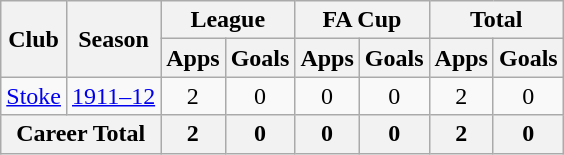<table class="wikitable" style="text-align: center;">
<tr>
<th rowspan="2">Club</th>
<th rowspan="2">Season</th>
<th colspan="2">League</th>
<th colspan="2">FA Cup</th>
<th colspan="2">Total</th>
</tr>
<tr>
<th>Apps</th>
<th>Goals</th>
<th>Apps</th>
<th>Goals</th>
<th>Apps</th>
<th>Goals</th>
</tr>
<tr>
<td><a href='#'>Stoke</a></td>
<td><a href='#'>1911–12</a></td>
<td>2</td>
<td>0</td>
<td>0</td>
<td>0</td>
<td>2</td>
<td>0</td>
</tr>
<tr>
<th colspan="2">Career Total</th>
<th>2</th>
<th>0</th>
<th>0</th>
<th>0</th>
<th>2</th>
<th>0</th>
</tr>
</table>
